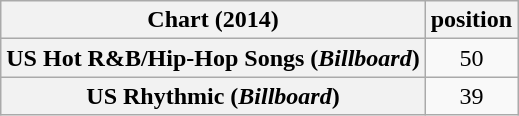<table class="wikitable plainrowheaders sortable" style="text-align:center;">
<tr>
<th scope="col">Chart (2014)</th>
<th scope="col">position</th>
</tr>
<tr>
<th scope="row">US Hot R&B/Hip-Hop Songs (<em>Billboard</em>)</th>
<td>50</td>
</tr>
<tr>
<th scope="row">US Rhythmic (<em>Billboard</em>)</th>
<td>39</td>
</tr>
</table>
